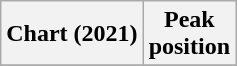<table class="wikitable sortable plainrowheaders" style="text-align:center">
<tr>
<th scope="col">Chart (2021)</th>
<th scope="col">Peak<br>position</th>
</tr>
<tr>
</tr>
</table>
